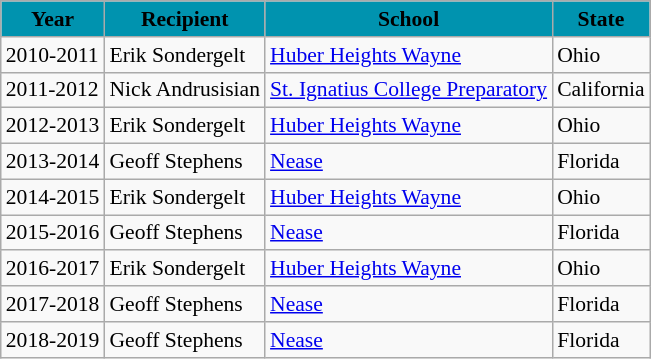<table class="wikitable sortable" style="font-size:90%;">
<tr>
<th style="background:#0093AF;"><span>Year </span></th>
<th style="background:#0093AF;"><span>Recipient</span></th>
<th style="background:#0093AF;"><span>School</span></th>
<th style="background:#0093AF;"><span>State</span></th>
</tr>
<tr>
<td>2010-2011</td>
<td>Erik Sondergelt</td>
<td><a href='#'>Huber Heights Wayne</a></td>
<td>Ohio</td>
</tr>
<tr>
<td>2011-2012</td>
<td>Nick Andrusisian</td>
<td><a href='#'>St. Ignatius College Preparatory</a></td>
<td>California</td>
</tr>
<tr>
<td>2012-2013</td>
<td>Erik Sondergelt</td>
<td><a href='#'>Huber Heights Wayne</a></td>
<td>Ohio</td>
</tr>
<tr>
<td>2013-2014</td>
<td>Geoff Stephens</td>
<td><a href='#'>Nease</a></td>
<td>Florida</td>
</tr>
<tr>
<td>2014-2015</td>
<td>Erik Sondergelt</td>
<td><a href='#'>Huber Heights Wayne</a></td>
<td>Ohio</td>
</tr>
<tr>
<td>2015-2016</td>
<td>Geoff Stephens</td>
<td><a href='#'>Nease</a></td>
<td>Florida</td>
</tr>
<tr>
<td>2016-2017</td>
<td>Erik Sondergelt</td>
<td><a href='#'>Huber Heights Wayne</a></td>
<td>Ohio</td>
</tr>
<tr>
<td>2017-2018</td>
<td>Geoff Stephens</td>
<td><a href='#'>Nease</a></td>
<td>Florida</td>
</tr>
<tr>
<td>2018-2019</td>
<td>Geoff Stephens</td>
<td><a href='#'>Nease</a></td>
<td>Florida</td>
</tr>
</table>
